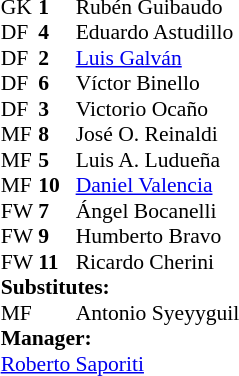<table style="font-size:90%; margin:0.2em auto;" cellspacing="0" cellpadding="0">
<tr>
<th width="25"></th>
<th width="25"></th>
</tr>
<tr>
<td>GK</td>
<td><strong>1</strong></td>
<td> Rubén Guibaudo</td>
</tr>
<tr>
<td>DF</td>
<td><strong>4</strong></td>
<td> Eduardo Astudillo</td>
</tr>
<tr>
<td>DF</td>
<td><strong>2</strong></td>
<td> <a href='#'>Luis Galván</a></td>
</tr>
<tr>
<td>DF</td>
<td><strong>6</strong></td>
<td> Víctor Binello</td>
</tr>
<tr>
<td>DF</td>
<td><strong>3</strong></td>
<td> Victorio Ocaño</td>
</tr>
<tr>
<td>MF</td>
<td><strong>8</strong></td>
<td> José O. Reinaldi</td>
<td></td>
<td></td>
</tr>
<tr>
<td>MF</td>
<td><strong>5</strong></td>
<td> Luis A. Ludueña</td>
</tr>
<tr>
<td>MF</td>
<td><strong>10</strong></td>
<td> <a href='#'>Daniel Valencia</a></td>
</tr>
<tr>
<td>FW</td>
<td><strong>7</strong></td>
<td> Ángel Bocanelli</td>
</tr>
<tr>
<td>FW</td>
<td><strong>9</strong></td>
<td> Humberto Bravo</td>
</tr>
<tr>
<td>FW</td>
<td><strong>11</strong></td>
<td> Ricardo Cherini</td>
</tr>
<tr>
<td colspan=3><strong>Substitutes:</strong></td>
</tr>
<tr>
<td>MF</td>
<td></td>
<td> Antonio Syeyyguil</td>
<td></td>
<td></td>
</tr>
<tr>
<td colspan=3><strong>Manager:</strong></td>
</tr>
<tr>
<td colspan=4> <a href='#'>Roberto Saporiti</a></td>
</tr>
</table>
